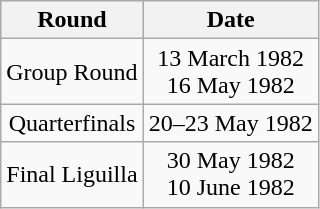<table class="wikitable" style="text-align: center">
<tr>
<th>Round</th>
<th>Date</th>
</tr>
<tr>
<td>Group Round</td>
<td>13 March 1982<br>16 May 1982</td>
</tr>
<tr>
<td>Quarterfinals</td>
<td>20–23 May 1982</td>
</tr>
<tr>
<td>Final Liguilla</td>
<td>30 May 1982<br>10 June 1982</td>
</tr>
</table>
